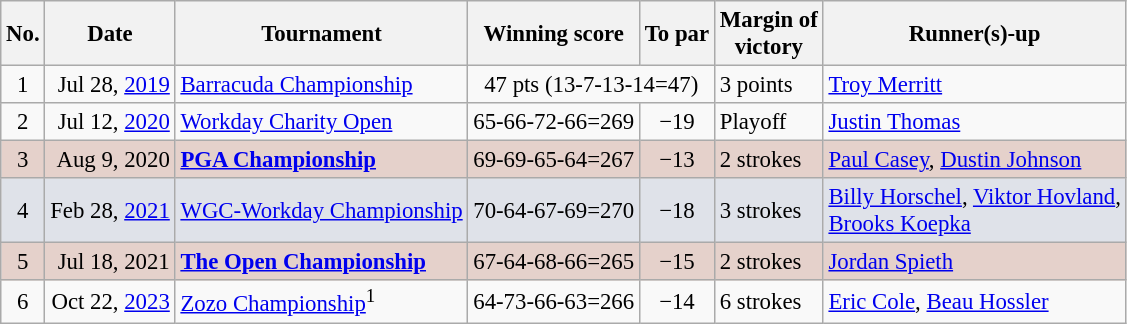<table class="wikitable" style="font-size:95%;">
<tr>
<th>No.</th>
<th>Date</th>
<th>Tournament</th>
<th>Winning score</th>
<th>To par</th>
<th>Margin of<br>victory</th>
<th>Runner(s)-up</th>
</tr>
<tr>
<td align=center>1</td>
<td align=right>Jul 28, <a href='#'>2019</a></td>
<td><a href='#'>Barracuda Championship</a></td>
<td colspan=2 align=center>47 pts (13-7-13-14=47)</td>
<td>3 points</td>
<td> <a href='#'>Troy Merritt</a></td>
</tr>
<tr>
<td align=center>2</td>
<td align=right>Jul 12, <a href='#'>2020</a></td>
<td><a href='#'>Workday Charity Open</a></td>
<td align=right>65-66-72-66=269</td>
<td align=center>−19</td>
<td>Playoff</td>
<td> <a href='#'>Justin Thomas</a></td>
</tr>
<tr style="background:#e5d1cb;">
<td align=center>3</td>
<td align=right>Aug 9, 2020</td>
<td><strong><a href='#'>PGA Championship</a></strong></td>
<td align=right>69-69-65-64=267</td>
<td align=center>−13</td>
<td>2 strokes</td>
<td> <a href='#'>Paul Casey</a>,  <a href='#'>Dustin Johnson</a></td>
</tr>
<tr style="background:#dfe2e9;">
<td align=center>4</td>
<td align=right>Feb 28, <a href='#'>2021</a></td>
<td><a href='#'>WGC-Workday Championship</a></td>
<td align=right>70-64-67-69=270</td>
<td align=center>−18</td>
<td>3 strokes</td>
<td> <a href='#'>Billy Horschel</a>,  <a href='#'>Viktor Hovland</a>,<br> <a href='#'>Brooks Koepka</a></td>
</tr>
<tr style="background:#e5d1cb;">
<td align=center>5</td>
<td align=right>Jul 18, 2021</td>
<td><strong><a href='#'>The Open Championship</a></strong></td>
<td align=right>67-64-68-66=265</td>
<td align=center>−15</td>
<td>2 strokes</td>
<td> <a href='#'>Jordan Spieth</a></td>
</tr>
<tr>
<td align=center>6</td>
<td align=right>Oct 22, <a href='#'>2023</a></td>
<td><a href='#'>Zozo Championship</a><sup>1</sup></td>
<td align=right>64-73-66-63=266</td>
<td align=center>−14</td>
<td>6 strokes</td>
<td> <a href='#'>Eric Cole</a>,  <a href='#'>Beau Hossler</a></td>
</tr>
</table>
